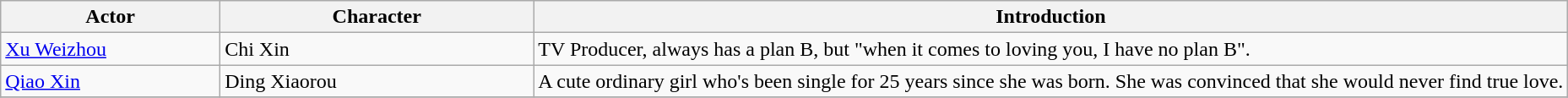<table class="wikitable">
<tr>
<th style="width:14%">Actor</th>
<th style="width:20%">Character</th>
<th>Introduction</th>
</tr>
<tr>
<td><a href='#'>Xu Weizhou</a></td>
<td>Chi Xin</td>
<td>TV Producer, always has a plan B, but "when it comes to loving you, I have no plan B".</td>
</tr>
<tr>
<td><a href='#'>Qiao Xin</a></td>
<td>Ding Xiaorou</td>
<td>A cute ordinary girl who's been single for 25 years since she was born. She was convinced that she would never find true love.</td>
</tr>
<tr>
</tr>
</table>
